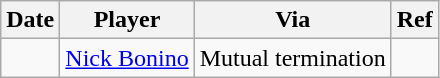<table class="wikitable">
<tr>
<th>Date</th>
<th>Player</th>
<th>Via</th>
<th>Ref</th>
</tr>
<tr>
<td></td>
<td><a href='#'>Nick Bonino</a></td>
<td>Mutual termination</td>
<td></td>
</tr>
</table>
